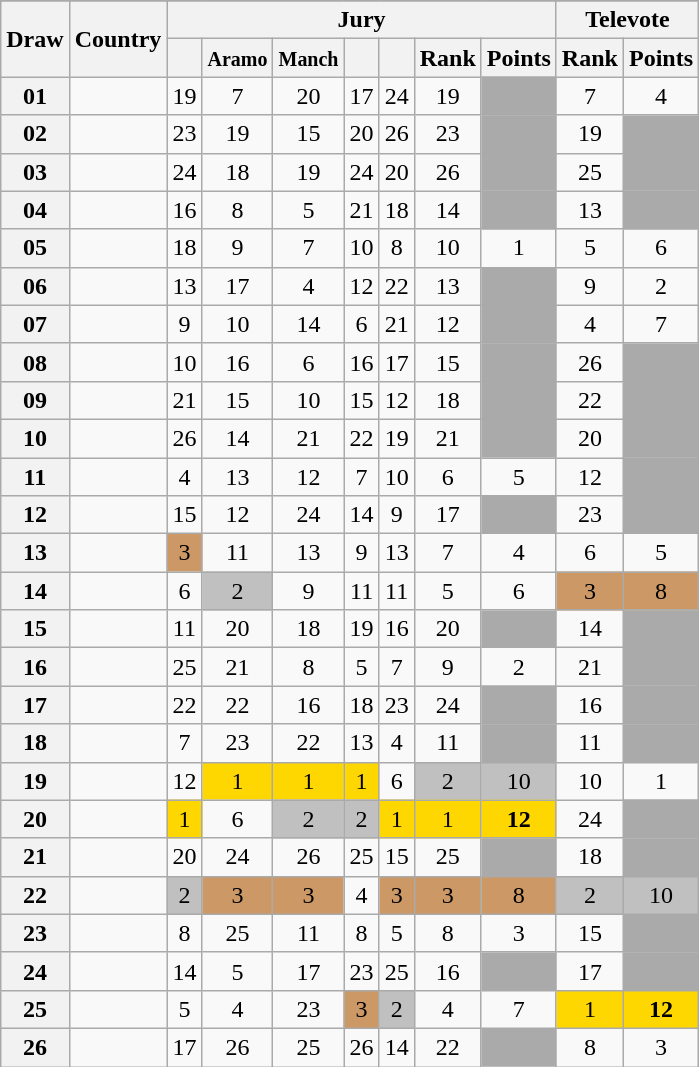<table class="sortable wikitable collapsible plainrowheaders" style="text-align:center;">
<tr>
</tr>
<tr>
<th scope="col" rowspan="2">Draw</th>
<th scope="col" rowspan="2">Country</th>
<th scope="col" colspan="7">Jury</th>
<th scope="col" colspan="2">Televote</th>
</tr>
<tr>
<th scope="col"><small></small></th>
<th scope="col"><small>Aramo</small></th>
<th scope="col"><small>Manch</small></th>
<th scope="col"><small></small></th>
<th scope="col"><small></small></th>
<th scope="col">Rank</th>
<th scope="col">Points</th>
<th scope="col">Rank</th>
<th scope="col">Points</th>
</tr>
<tr>
<th scope="row" style="text-align:center;">01</th>
<td style="text-align:left;"></td>
<td>19</td>
<td>7</td>
<td>20</td>
<td>17</td>
<td>24</td>
<td>19</td>
<td style="background:#AAAAAA;"></td>
<td>7</td>
<td>4</td>
</tr>
<tr>
<th scope="row" style="text-align:center;">02</th>
<td style="text-align:left;"></td>
<td>23</td>
<td>19</td>
<td>15</td>
<td>20</td>
<td>26</td>
<td>23</td>
<td style="background:#AAAAAA;"></td>
<td>19</td>
<td style="background:#AAAAAA;"></td>
</tr>
<tr>
<th scope="row" style="text-align:center;">03</th>
<td style="text-align:left;"></td>
<td>24</td>
<td>18</td>
<td>19</td>
<td>24</td>
<td>20</td>
<td>26</td>
<td style="background:#AAAAAA;"></td>
<td>25</td>
<td style="background:#AAAAAA;"></td>
</tr>
<tr>
<th scope="row" style="text-align:center;">04</th>
<td style="text-align:left;"></td>
<td>16</td>
<td>8</td>
<td>5</td>
<td>21</td>
<td>18</td>
<td>14</td>
<td style="background:#AAAAAA;"></td>
<td>13</td>
<td style="background:#AAAAAA;"></td>
</tr>
<tr>
<th scope="row" style="text-align:center;">05</th>
<td style="text-align:left;"></td>
<td>18</td>
<td>9</td>
<td>7</td>
<td>10</td>
<td>8</td>
<td>10</td>
<td>1</td>
<td>5</td>
<td>6</td>
</tr>
<tr>
<th scope="row" style="text-align:center;">06</th>
<td style="text-align:left;"></td>
<td>13</td>
<td>17</td>
<td>4</td>
<td>12</td>
<td>22</td>
<td>13</td>
<td style="background:#AAAAAA;"></td>
<td>9</td>
<td>2</td>
</tr>
<tr>
<th scope="row" style="text-align:center;">07</th>
<td style="text-align:left;"></td>
<td>9</td>
<td>10</td>
<td>14</td>
<td>6</td>
<td>21</td>
<td>12</td>
<td style="background:#AAAAAA;"></td>
<td>4</td>
<td>7</td>
</tr>
<tr>
<th scope="row" style="text-align:center;">08</th>
<td style="text-align:left;"></td>
<td>10</td>
<td>16</td>
<td>6</td>
<td>16</td>
<td>17</td>
<td>15</td>
<td style="background:#AAAAAA;"></td>
<td>26</td>
<td style="background:#AAAAAA;"></td>
</tr>
<tr>
<th scope="row" style="text-align:center;">09</th>
<td style="text-align:left;"></td>
<td>21</td>
<td>15</td>
<td>10</td>
<td>15</td>
<td>12</td>
<td>18</td>
<td style="background:#AAAAAA;"></td>
<td>22</td>
<td style="background:#AAAAAA;"></td>
</tr>
<tr>
<th scope="row" style="text-align:center;">10</th>
<td style="text-align:left;"></td>
<td>26</td>
<td>14</td>
<td>21</td>
<td>22</td>
<td>19</td>
<td>21</td>
<td style="background:#AAAAAA;"></td>
<td>20</td>
<td style="background:#AAAAAA;"></td>
</tr>
<tr>
<th scope="row" style="text-align:center;">11</th>
<td style="text-align:left;"></td>
<td>4</td>
<td>13</td>
<td>12</td>
<td>7</td>
<td>10</td>
<td>6</td>
<td>5</td>
<td>12</td>
<td style="background:#AAAAAA;"></td>
</tr>
<tr>
<th scope="row" style="text-align:center;">12</th>
<td style="text-align:left;"></td>
<td>15</td>
<td>12</td>
<td>24</td>
<td>14</td>
<td>9</td>
<td>17</td>
<td style="background:#AAAAAA;"></td>
<td>23</td>
<td style="background:#AAAAAA;"></td>
</tr>
<tr>
<th scope="row" style="text-align:center;">13</th>
<td style="text-align:left;"></td>
<td style="background:#CC9966;">3</td>
<td>11</td>
<td>13</td>
<td>9</td>
<td>13</td>
<td>7</td>
<td>4</td>
<td>6</td>
<td>5</td>
</tr>
<tr>
<th scope="row" style="text-align:center;">14</th>
<td style="text-align:left;"></td>
<td>6</td>
<td style="background:silver;">2</td>
<td>9</td>
<td>11</td>
<td>11</td>
<td>5</td>
<td>6</td>
<td style="background:#CC9966;">3</td>
<td style="background:#CC9966;">8</td>
</tr>
<tr>
<th scope="row" style="text-align:center;">15</th>
<td style="text-align:left;"></td>
<td>11</td>
<td>20</td>
<td>18</td>
<td>19</td>
<td>16</td>
<td>20</td>
<td style="background:#AAAAAA;"></td>
<td>14</td>
<td style="background:#AAAAAA;"></td>
</tr>
<tr>
<th scope="row" style="text-align:center;">16</th>
<td style="text-align:left;"></td>
<td>25</td>
<td>21</td>
<td>8</td>
<td>5</td>
<td>7</td>
<td>9</td>
<td>2</td>
<td>21</td>
<td style="background:#AAAAAA;"></td>
</tr>
<tr>
<th scope="row" style="text-align:center;">17</th>
<td style="text-align:left;"></td>
<td>22</td>
<td>22</td>
<td>16</td>
<td>18</td>
<td>23</td>
<td>24</td>
<td style="background:#AAAAAA;"></td>
<td>16</td>
<td style="background:#AAAAAA;"></td>
</tr>
<tr>
<th scope="row" style="text-align:center;">18</th>
<td style="text-align:left;"></td>
<td>7</td>
<td>23</td>
<td>22</td>
<td>13</td>
<td>4</td>
<td>11</td>
<td style="background:#AAAAAA;"></td>
<td>11</td>
<td style="background:#AAAAAA;"></td>
</tr>
<tr>
<th scope="row" style="text-align:center;">19</th>
<td style="text-align:left;"></td>
<td>12</td>
<td style="background:gold;">1</td>
<td style="background:gold;">1</td>
<td style="background:gold;">1</td>
<td>6</td>
<td style="background:silver;">2</td>
<td style="background:silver;">10</td>
<td>10</td>
<td>1</td>
</tr>
<tr>
<th scope="row" style="text-align:center;">20</th>
<td style="text-align:left;"></td>
<td style="background:gold;">1</td>
<td>6</td>
<td style="background:silver;">2</td>
<td style="background:silver;">2</td>
<td style="background:gold;">1</td>
<td style="background:gold;">1</td>
<td style="background:gold;"><strong>12</strong></td>
<td>24</td>
<td style="background:#AAAAAA;"></td>
</tr>
<tr>
<th scope="row" style="text-align:center;">21</th>
<td style="text-align:left;"></td>
<td>20</td>
<td>24</td>
<td>26</td>
<td>25</td>
<td>15</td>
<td>25</td>
<td style="background:#AAAAAA;"></td>
<td>18</td>
<td style="background:#AAAAAA;"></td>
</tr>
<tr>
<th scope="row" style="text-align:center;">22</th>
<td style="text-align:left;"></td>
<td style="background:silver;">2</td>
<td style="background:#CC9966;">3</td>
<td style="background:#CC9966;">3</td>
<td>4</td>
<td style="background:#CC9966;">3</td>
<td style="background:#CC9966;">3</td>
<td style="background:#CC9966;">8</td>
<td style="background:silver;">2</td>
<td style="background:silver;">10</td>
</tr>
<tr>
<th scope="row" style="text-align:center;">23</th>
<td style="text-align:left;"></td>
<td>8</td>
<td>25</td>
<td>11</td>
<td>8</td>
<td>5</td>
<td>8</td>
<td>3</td>
<td>15</td>
<td style="background:#AAAAAA;"></td>
</tr>
<tr>
<th scope="row" style="text-align:center;">24</th>
<td style="text-align:left;"></td>
<td>14</td>
<td>5</td>
<td>17</td>
<td>23</td>
<td>25</td>
<td>16</td>
<td style="background:#AAAAAA;"></td>
<td>17</td>
<td style="background:#AAAAAA;"></td>
</tr>
<tr>
<th scope="row" style="text-align:center;">25</th>
<td style="text-align:left;"></td>
<td>5</td>
<td>4</td>
<td>23</td>
<td style="background:#CC9966;">3</td>
<td style="background:silver;">2</td>
<td>4</td>
<td>7</td>
<td style="background:gold;">1</td>
<td style="background:gold;"><strong>12</strong></td>
</tr>
<tr>
<th scope="row" style="text-align:center;">26</th>
<td style="text-align:left;"></td>
<td>17</td>
<td>26</td>
<td>25</td>
<td>26</td>
<td>14</td>
<td>22</td>
<td style="background:#AAAAAA;"></td>
<td>8</td>
<td>3</td>
</tr>
</table>
